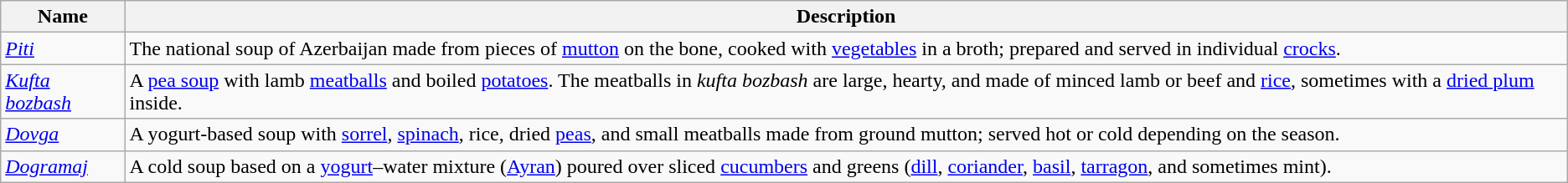<table class="wikitable">
<tr>
<th>Name</th>
<th>Description</th>
</tr>
<tr>
<td><em><a href='#'>Piti</a></em></td>
<td>The national soup of Azerbaijan made from pieces of <a href='#'>mutton</a> on the bone, cooked with <a href='#'>vegetables</a> in a broth; prepared and served in individual <a href='#'>crocks</a>.</td>
</tr>
<tr>
<td><em><a href='#'>Kufta bozbash</a></em></td>
<td>A <a href='#'>pea soup</a> with lamb <a href='#'>meatballs</a> and boiled <a href='#'>potatoes</a>. The meatballs in <em>kufta bozbash</em> are large, hearty, and made of minced lamb or beef and <a href='#'>rice</a>, sometimes with a <a href='#'>dried plum</a> inside.</td>
</tr>
<tr>
<td><em><a href='#'>Dovga</a></em></td>
<td>A yogurt-based soup with <a href='#'>sorrel</a>, <a href='#'>spinach</a>, rice, dried <a href='#'>peas</a>, and small meatballs made from ground mutton; served hot or cold depending on the season.</td>
</tr>
<tr>
<td><em><a href='#'>Dogramaj</a></em></td>
<td>A cold soup based on a <a href='#'>yogurt</a>–water mixture (<a href='#'>Ayran</a>) poured over sliced <a href='#'>cucumbers</a> and greens (<a href='#'>dill</a>, <a href='#'>coriander</a>, <a href='#'>basil</a>, <a href='#'>tarragon</a>, and sometimes mint).</td>
</tr>
</table>
